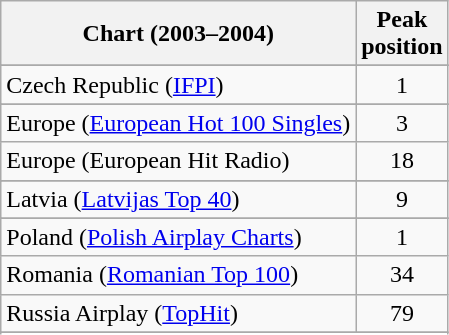<table class="wikitable sortable">
<tr>
<th>Chart (2003–2004)</th>
<th>Peak<br>position</th>
</tr>
<tr>
</tr>
<tr>
</tr>
<tr>
</tr>
<tr>
</tr>
<tr>
<td>Czech Republic (<a href='#'>IFPI</a>)</td>
<td style="text-align:center;">1</td>
</tr>
<tr>
</tr>
<tr>
<td>Europe (<a href='#'>European Hot 100 Singles</a>)</td>
<td style="text-align:center;">3</td>
</tr>
<tr>
<td>Europe (European Hit Radio)</td>
<td align="center">18</td>
</tr>
<tr>
</tr>
<tr>
</tr>
<tr>
<td>Latvia (<a href='#'>Latvijas Top 40</a>)</td>
<td align="center">9</td>
</tr>
<tr>
</tr>
<tr>
</tr>
<tr>
<td>Poland (<a href='#'>Polish Airplay Charts</a>)</td>
<td style="text-align:center;">1</td>
</tr>
<tr>
<td>Romania (<a href='#'>Romanian Top 100</a>)</td>
<td style="text-align:center;">34</td>
</tr>
<tr>
<td>Russia Airplay (<a href='#'>TopHit</a>)</td>
<td style="text-align:center;">79</td>
</tr>
<tr>
</tr>
<tr>
</tr>
<tr>
</tr>
<tr>
</tr>
</table>
